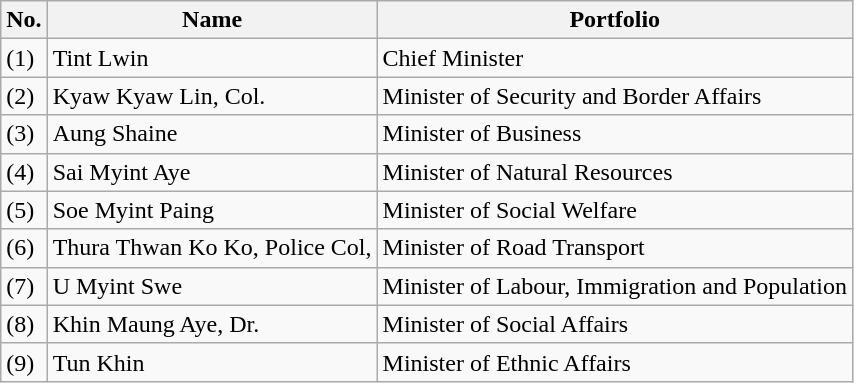<table class="wikitable">
<tr>
<th>No.</th>
<th>Name</th>
<th>Portfolio</th>
</tr>
<tr>
<td>(1)</td>
<td>Tint Lwin</td>
<td>Chief Minister</td>
</tr>
<tr>
<td>(2)</td>
<td>Kyaw Kyaw Lin, Col.</td>
<td>Minister of Security and Border Affairs</td>
</tr>
<tr>
<td>(3)</td>
<td>Aung Shaine</td>
<td>Minister of Business</td>
</tr>
<tr>
<td>(4)</td>
<td>Sai Myint Aye</td>
<td>Minister of Natural Resources</td>
</tr>
<tr>
<td>(5)</td>
<td>Soe Myint Paing</td>
<td>Minister of Social Welfare</td>
</tr>
<tr>
<td>(6)</td>
<td>Thura Thwan Ko Ko, Police Col,</td>
<td>Minister of Road Transport</td>
</tr>
<tr>
<td>(7)</td>
<td>U Myint Swe</td>
<td>Minister of Labour, Immigration and Population</td>
</tr>
<tr>
<td>(8)</td>
<td>Khin Maung Aye, Dr.</td>
<td>Minister of Social Affairs</td>
</tr>
<tr>
<td>(9)</td>
<td>Tun Khin</td>
<td>Minister of Ethnic Affairs</td>
</tr>
</table>
